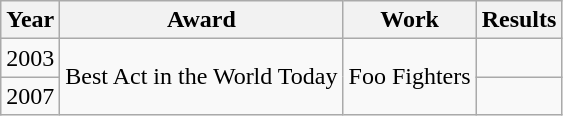<table class="wikitable">
<tr>
<th>Year</th>
<th>Award</th>
<th>Work</th>
<th>Results</th>
</tr>
<tr>
<td>2003</td>
<td rowspan="2">Best Act in the World Today</td>
<td rowspan="2">Foo Fighters</td>
<td></td>
</tr>
<tr>
<td>2007</td>
<td></td>
</tr>
</table>
